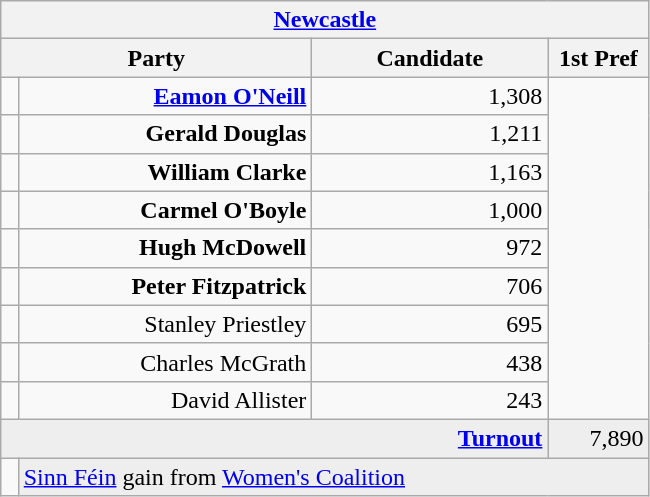<table class="wikitable">
<tr>
<th colspan="4" align="center"><a href='#'>Newcastle</a></th>
</tr>
<tr>
<th colspan="2" align="center" width=200>Party</th>
<th width=150>Candidate</th>
<th width=60>1st Pref</th>
</tr>
<tr>
<td></td>
<td align="right"><strong><a href='#'>Eamon O'Neill</a></strong></td>
<td align="right">1,308</td>
</tr>
<tr>
<td></td>
<td align="right"><strong>Gerald Douglas</strong></td>
<td align="right">1,211</td>
</tr>
<tr>
<td></td>
<td align="right"><strong>William Clarke</strong></td>
<td align="right">1,163</td>
</tr>
<tr>
<td></td>
<td align="right"><strong>Carmel O'Boyle</strong></td>
<td align="right">1,000</td>
</tr>
<tr>
<td></td>
<td align="right"><strong>Hugh McDowell</strong></td>
<td align="right">972</td>
</tr>
<tr>
<td></td>
<td align="right"><strong>Peter Fitzpatrick</strong></td>
<td align="right">706</td>
</tr>
<tr>
<td></td>
<td align="right">Stanley Priestley</td>
<td align="right">695</td>
</tr>
<tr>
<td></td>
<td align="right">Charles McGrath</td>
<td align="right">438</td>
</tr>
<tr>
<td></td>
<td align="right">David Allister</td>
<td align="right">243</td>
</tr>
<tr bgcolor="EEEEEE">
<td colspan=3 align="right"><strong><a href='#'>Turnout</a></strong></td>
<td align="right">7,890</td>
</tr>
<tr>
<td bgcolor=></td>
<td colspan=3 bgcolor="EEEEEE"><a href='#'>Sinn Féin</a> gain from <a href='#'>Women's Coalition</a></td>
</tr>
</table>
